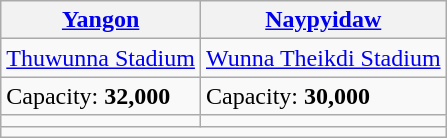<table class="wikitable">
<tr>
<th><a href='#'>Yangon</a></th>
<th><a href='#'>Naypyidaw</a></th>
</tr>
<tr>
<td><a href='#'>Thuwunna Stadium</a></td>
<td><a href='#'>Wunna Theikdi Stadium</a></td>
</tr>
<tr>
<td>Capacity: <strong>32,000</strong></td>
<td>Capacity: <strong>30,000</strong></td>
</tr>
<tr>
<td></td>
<td></td>
</tr>
<tr>
<td rowspan=4 colspan=2></td>
</tr>
</table>
